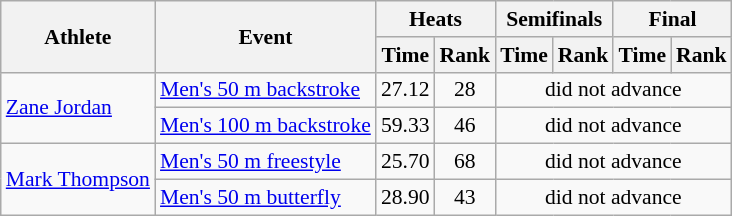<table class=wikitable style=font-size:90%>
<tr>
<th rowspan=2>Athlete</th>
<th rowspan=2>Event</th>
<th colspan=2>Heats</th>
<th colspan=2>Semifinals</th>
<th colspan=2>Final</th>
</tr>
<tr>
<th>Time</th>
<th>Rank</th>
<th>Time</th>
<th>Rank</th>
<th>Time</th>
<th>Rank</th>
</tr>
<tr>
<td rowspan=2><a href='#'>Zane Jordan</a></td>
<td><a href='#'>Men's 50 m backstroke</a></td>
<td align=center>27.12</td>
<td align=center>28</td>
<td align=center colspan=4>did not advance</td>
</tr>
<tr>
<td><a href='#'>Men's 100 m backstroke</a></td>
<td align=center>59.33</td>
<td align=center>46</td>
<td align=center colspan=4>did not advance</td>
</tr>
<tr>
<td rowspan=2><a href='#'>Mark Thompson</a></td>
<td><a href='#'>Men's 50 m freestyle</a></td>
<td align=center>25.70</td>
<td align=center>68</td>
<td align=center colspan=4>did not advance</td>
</tr>
<tr>
<td><a href='#'>Men's 50 m butterfly</a></td>
<td align=center>28.90</td>
<td align=center>43</td>
<td align=center colspan=4>did not advance</td>
</tr>
</table>
